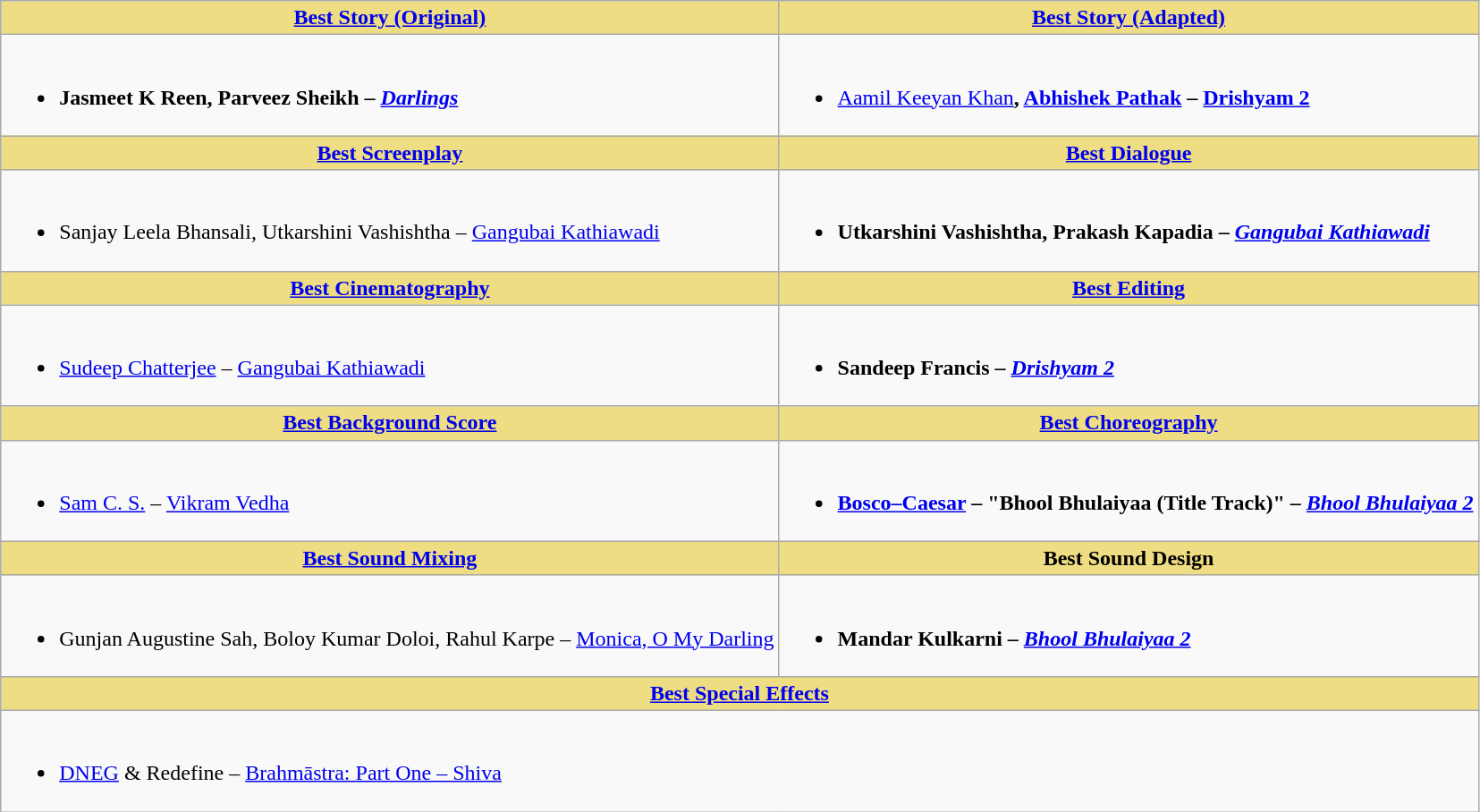<table class="wikitable">
<tr>
<th style="background:#EEDD82;text-align:center;"><a href='#'>Best Story (Original)</a></th>
<th style="background:#eedd82;text-align:center;"><a href='#'>Best Story (Adapted)</a></th>
</tr>
<tr>
<td valign="top"><br><ul><li><strong>Jasmeet K Reen, Parveez Sheikh – <em><a href='#'>Darlings</a><strong><em></li></ul></td>
<td valign="top"><br><ul><li></strong><a href='#'>Aamil Keeyan Khan</a><strong>, <a href='#'>Abhishek Pathak</a> – </em><a href='#'>Drishyam 2</a><em></li></ul></td>
</tr>
<tr>
<th style="background:#EEDD82;text-align:center;"><a href='#'>Best Screenplay</a></th>
<th style="background:#eedd82;text-align:center;"><a href='#'>Best Dialogue</a></th>
</tr>
<tr>
<td valign="top"><br><ul><li></strong>Sanjay Leela Bhansali, Utkarshini Vashishtha – </em><a href='#'>Gangubai Kathiawadi</a></em></strong></li></ul></td>
<td valign="top"><br><ul><li><strong>Utkarshini Vashishtha, Prakash Kapadia – <em><a href='#'>Gangubai Kathiawadi</a><strong><em></li></ul></td>
</tr>
<tr>
<th style="background:#EEDD82;text-align:center;"><a href='#'>Best Cinematography</a></th>
<th style="background:#eedd82;text-align:center;"><a href='#'>Best Editing</a></th>
</tr>
<tr>
<td valign="top"><br><ul><li></strong><a href='#'>Sudeep Chatterjee</a> – </em><a href='#'>Gangubai Kathiawadi</a></em></strong></li></ul></td>
<td valign="top"><br><ul><li><strong>Sandeep Francis – <em><a href='#'>Drishyam 2</a><strong><em></li></ul></td>
</tr>
<tr>
<th style="background:#EEDD82;text-align:center;"><a href='#'>Best Background Score</a></th>
<th style="background:#eedd82;text-align:center;"><a href='#'>Best Choreography</a></th>
</tr>
<tr>
<td valign="top"><br><ul><li></strong><a href='#'>Sam C. S.</a> – </em><a href='#'>Vikram Vedha</a></em></strong></li></ul></td>
<td valign="top"><br><ul><li><strong><a href='#'>Bosco–Caesar</a> – "Bhool Bhulaiyaa (Title Track)" – <em><a href='#'>Bhool Bhulaiyaa 2</a><strong><em></li></ul></td>
</tr>
<tr>
<th style="background:#EEDD82;text-align:center;"><a href='#'>Best Sound Mixing</a></th>
<th style="background:#eedd82;text-align:center;">Best Sound Design</th>
</tr>
<tr>
<td valign="top"><br><ul><li></strong>Gunjan Augustine Sah, Boloy Kumar Doloi, Rahul Karpe – </em><a href='#'>Monica, O My Darling</a></em></strong></li></ul></td>
<td valign="top"><br><ul><li><strong>Mandar Kulkarni – <em><a href='#'>Bhool Bhulaiyaa 2</a><strong><em></li></ul></td>
</tr>
<tr>
<th colspan="2" style="background:#EEDD82;text-align:center;"><a href='#'>Best Special Effects</a></th>
</tr>
<tr>
<td colspan="2" valign="top"><br><ul><li></strong><a href='#'>DNEG</a> & Redefine – </em><a href='#'>Brahmāstra: Part One – Shiva</a></em></strong></li></ul></td>
</tr>
</table>
